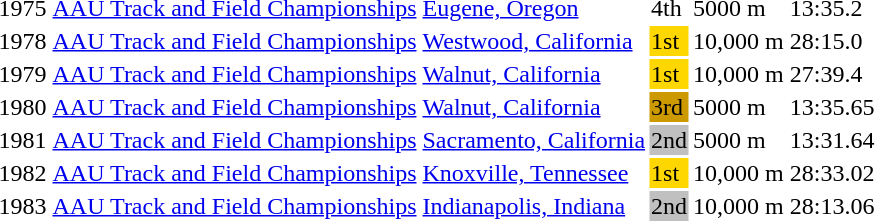<table>
<tr>
<td>1975</td>
<td><a href='#'>AAU Track and Field Championships</a></td>
<td><a href='#'>Eugene, Oregon</a></td>
<td>4th</td>
<td>5000 m</td>
<td>13:35.2</td>
</tr>
<tr>
<td>1978</td>
<td><a href='#'>AAU Track and Field Championships</a></td>
<td><a href='#'>Westwood, California</a></td>
<td bgcolor="gold">1st</td>
<td>10,000 m</td>
<td>28:15.0</td>
</tr>
<tr>
<td>1979</td>
<td><a href='#'>AAU Track and Field Championships</a></td>
<td><a href='#'>Walnut, California</a></td>
<td bgcolor="gold">1st</td>
<td>10,000 m</td>
<td>27:39.4</td>
</tr>
<tr>
<td>1980</td>
<td><a href='#'>AAU Track and Field Championships</a></td>
<td><a href='#'>Walnut, California</a></td>
<td bgcolor="cc9900">3rd</td>
<td>5000 m</td>
<td>13:35.65</td>
</tr>
<tr>
<td>1981</td>
<td><a href='#'>AAU Track and Field Championships</a></td>
<td><a href='#'>Sacramento, California</a></td>
<td bgcolor="silver">2nd</td>
<td>5000 m</td>
<td>13:31.64</td>
</tr>
<tr>
<td>1982</td>
<td><a href='#'>AAU Track and Field Championships</a></td>
<td><a href='#'>Knoxville, Tennessee</a></td>
<td bgcolor="gold">1st</td>
<td>10,000 m</td>
<td>28:33.02</td>
</tr>
<tr>
<td>1983</td>
<td><a href='#'>AAU Track and Field Championships</a></td>
<td><a href='#'>Indianapolis, Indiana</a></td>
<td bgcolor="silver">2nd</td>
<td>10,000 m</td>
<td>28:13.06</td>
</tr>
</table>
